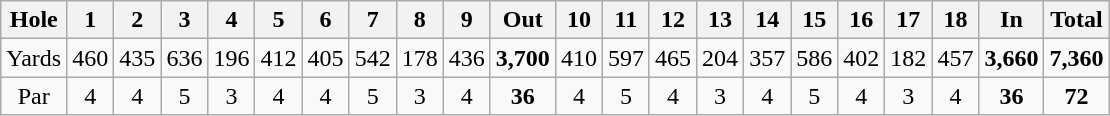<table class="wikitable" style="text-align:center">
<tr>
<th align="left">Hole</th>
<th>1</th>
<th>2</th>
<th>3</th>
<th>4</th>
<th>5</th>
<th>6</th>
<th>7</th>
<th>8</th>
<th>9</th>
<th>Out</th>
<th>10</th>
<th>11</th>
<th>12</th>
<th>13</th>
<th>14</th>
<th>15</th>
<th>16</th>
<th>17</th>
<th>18</th>
<th>In</th>
<th>Total</th>
</tr>
<tr>
<td align="center">Yards</td>
<td>460</td>
<td>435</td>
<td>636</td>
<td>196</td>
<td>412</td>
<td>405</td>
<td>542</td>
<td>178</td>
<td>436</td>
<td><strong>3,700</strong></td>
<td>410</td>
<td>597</td>
<td>465</td>
<td>204</td>
<td>357</td>
<td>586</td>
<td>402</td>
<td>182</td>
<td>457</td>
<td><strong>3,660</strong></td>
<td><strong>7,360</strong></td>
</tr>
<tr>
<td align="center">Par</td>
<td>4</td>
<td>4</td>
<td>5</td>
<td>3</td>
<td>4</td>
<td>4</td>
<td>5</td>
<td>3</td>
<td>4</td>
<td><strong>36</strong></td>
<td>4</td>
<td>5</td>
<td>4</td>
<td>3</td>
<td>4</td>
<td>5</td>
<td>4</td>
<td>3</td>
<td>4</td>
<td><strong>36</strong></td>
<td><strong>72</strong></td>
</tr>
</table>
